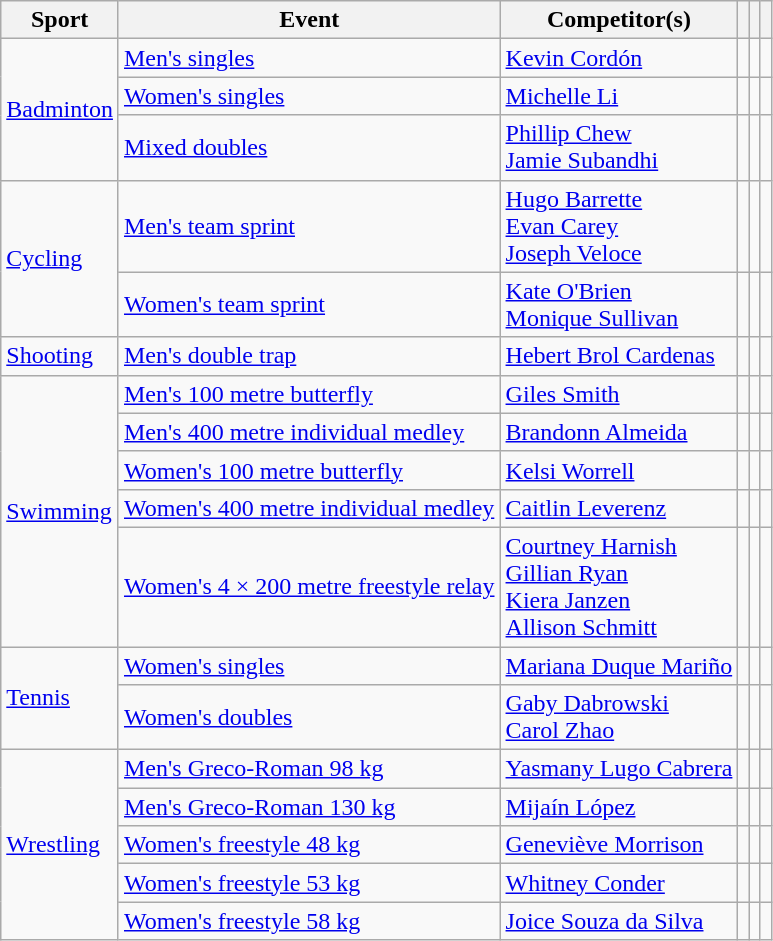<table class="wikitable">
<tr>
<th>Sport</th>
<th>Event</th>
<th>Competitor(s)</th>
<th></th>
<th></th>
<th></th>
</tr>
<tr>
<td rowspan="3"><a href='#'>Badminton</a></td>
<td><a href='#'>Men's singles</a></td>
<td><a href='#'>Kevin Cordón</a></td>
<td></td>
<td></td>
<td></td>
</tr>
<tr>
<td><a href='#'>Women's singles</a></td>
<td><a href='#'>Michelle Li</a></td>
<td></td>
<td></td>
<td></td>
</tr>
<tr>
<td><a href='#'>Mixed doubles</a></td>
<td><a href='#'>Phillip Chew</a><br><a href='#'>Jamie Subandhi</a></td>
<td></td>
<td></td>
<td></td>
</tr>
<tr>
<td rowspan="2"><a href='#'>Cycling</a></td>
<td><a href='#'>Men's team sprint</a></td>
<td><a href='#'>Hugo Barrette</a><br><a href='#'>Evan Carey</a><br><a href='#'>Joseph Veloce</a></td>
<td></td>
<td></td>
<td></td>
</tr>
<tr>
<td><a href='#'>Women's team sprint</a></td>
<td><a href='#'>Kate O'Brien</a><br><a href='#'>Monique Sullivan</a></td>
<td></td>
<td></td>
<td></td>
</tr>
<tr>
<td><a href='#'>Shooting</a></td>
<td><a href='#'>Men's double trap</a></td>
<td><a href='#'>Hebert Brol Cardenas</a></td>
<td></td>
<td></td>
<td></td>
</tr>
<tr>
<td rowspan="5"><a href='#'>Swimming</a></td>
<td><a href='#'>Men's 100 metre butterfly</a></td>
<td><a href='#'>Giles Smith</a></td>
<td></td>
<td></td>
<td></td>
</tr>
<tr>
<td><a href='#'>Men's 400 metre individual medley</a></td>
<td><a href='#'>Brandonn Almeida</a></td>
<td></td>
<td></td>
<td></td>
</tr>
<tr>
<td><a href='#'>Women's 100 metre butterfly</a></td>
<td><a href='#'>Kelsi Worrell</a></td>
<td></td>
<td></td>
<td></td>
</tr>
<tr>
<td><a href='#'>Women's 400 metre individual medley</a></td>
<td><a href='#'>Caitlin Leverenz</a></td>
<td></td>
<td></td>
<td></td>
</tr>
<tr>
<td><a href='#'>Women's 4 × 200 metre freestyle relay</a></td>
<td><a href='#'>Courtney Harnish</a><br><a href='#'>Gillian Ryan</a><br><a href='#'>Kiera Janzen</a><br><a href='#'>Allison Schmitt</a></td>
<td></td>
<td></td>
<td></td>
</tr>
<tr>
<td rowspan="2"><a href='#'>Tennis</a></td>
<td><a href='#'>Women's singles</a></td>
<td><a href='#'>Mariana Duque Mariño</a></td>
<td></td>
<td></td>
<td></td>
</tr>
<tr>
<td><a href='#'>Women's doubles</a></td>
<td><a href='#'>Gaby Dabrowski</a><br><a href='#'>Carol Zhao</a></td>
<td></td>
<td></td>
<td></td>
</tr>
<tr>
<td rowspan="5"><a href='#'>Wrestling</a></td>
<td><a href='#'>Men's Greco-Roman 98 kg</a></td>
<td><a href='#'>Yasmany Lugo Cabrera</a></td>
<td></td>
<td></td>
<td></td>
</tr>
<tr>
<td><a href='#'>Men's Greco-Roman 130 kg</a></td>
<td><a href='#'>Mijaín López</a></td>
<td></td>
<td></td>
<td></td>
</tr>
<tr>
<td><a href='#'>Women's freestyle 48 kg</a></td>
<td><a href='#'>Geneviève Morrison</a></td>
<td></td>
<td></td>
<td></td>
</tr>
<tr>
<td><a href='#'>Women's freestyle 53 kg</a></td>
<td><a href='#'>Whitney Conder</a></td>
<td></td>
<td></td>
<td></td>
</tr>
<tr>
<td><a href='#'>Women's freestyle 58 kg</a></td>
<td><a href='#'>Joice Souza da Silva</a></td>
<td></td>
<td></td>
<td></td>
</tr>
</table>
